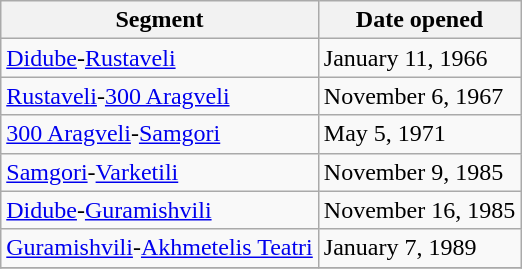<table class="wikitable" style="border-collapse: collapse; text-align: left;">
<tr>
<th>Segment</th>
<th>Date opened</th>
</tr>
<tr>
<td style="text-align: left;"><a href='#'>Didube</a>-<a href='#'>Rustaveli</a></td>
<td>January 11, 1966</td>
</tr>
<tr>
<td style="text-align: left;"><a href='#'>Rustaveli</a>-<a href='#'>300 Aragveli</a></td>
<td>November 6, 1967</td>
</tr>
<tr>
<td style="text-align: left;"><a href='#'>300 Aragveli</a>-<a href='#'>Samgori</a></td>
<td>May 5, 1971</td>
</tr>
<tr>
<td style="text-align: left;"><a href='#'>Samgori</a>-<a href='#'>Varketili</a></td>
<td>November 9, 1985</td>
</tr>
<tr>
<td style="text-align: left;"><a href='#'>Didube</a>-<a href='#'>Guramishvili</a></td>
<td>November 16, 1985</td>
</tr>
<tr>
<td style="text-align: left;"><a href='#'>Guramishvili</a>-<a href='#'>Akhmetelis Teatri</a></td>
<td>January 7, 1989</td>
</tr>
<tr>
</tr>
</table>
